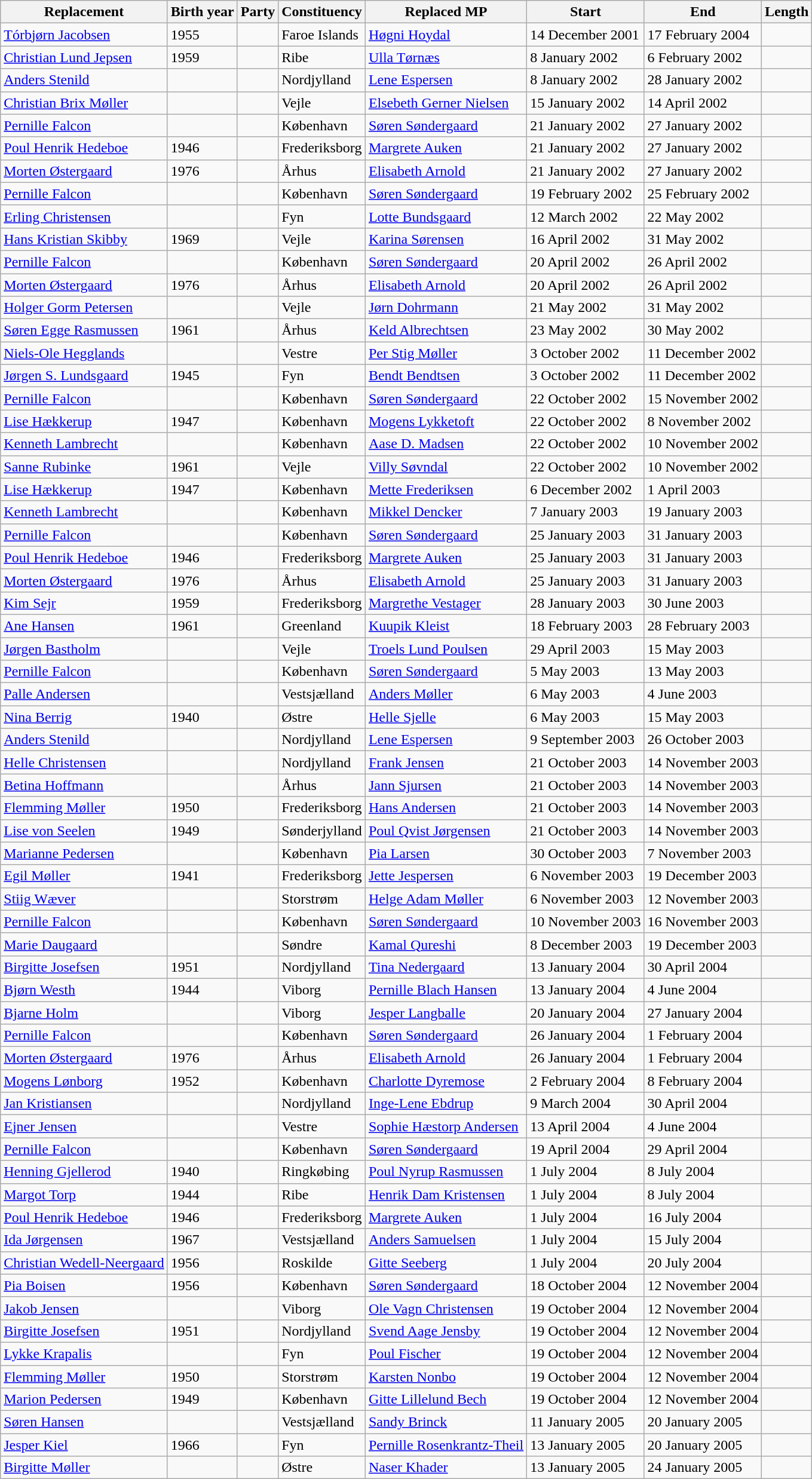<table class="wikitable sortable">
<tr>
<th>Replacement</th>
<th>Birth year</th>
<th>Party</th>
<th>Constituency</th>
<th>Replaced MP</th>
<th>Start</th>
<th>End</th>
<th>Length</th>
</tr>
<tr>
<td><a href='#'>Tórbjørn Jacobsen</a></td>
<td>1955</td>
<td data-sort-value="TJ" style="text-align: left;"></td>
<td>Faroe Islands</td>
<td><a href='#'>Høgni Hoydal</a></td>
<td>14 December 2001</td>
<td>17 February 2004</td>
<td></td>
</tr>
<tr>
<td><a href='#'>Christian Lund Jepsen</a></td>
<td>1959</td>
<td data-sort-value="V" style="text-align: left;"></td>
<td>Ribe</td>
<td><a href='#'>Ulla Tørnæs</a></td>
<td>8 January 2002</td>
<td>6 February 2002</td>
<td></td>
</tr>
<tr>
<td><a href='#'>Anders Stenild</a></td>
<td></td>
<td data-sort-value="C" style="text-align: left;"></td>
<td>Nordjylland</td>
<td><a href='#'>Lene Espersen</a></td>
<td>8 January 2002</td>
<td>28 January 2002</td>
<td></td>
</tr>
<tr>
<td><a href='#'>Christian Brix Møller</a></td>
<td></td>
<td data-sort-value="B" style="text-align: left;"></td>
<td>Vejle</td>
<td><a href='#'>Elsebeth Gerner Nielsen</a></td>
<td>15 January 2002</td>
<td>14 April 2002</td>
<td></td>
</tr>
<tr>
<td><a href='#'>Pernille Falcon</a></td>
<td></td>
<td data-sort-value="ZA" style="text-align: left;"></td>
<td>København</td>
<td><a href='#'>Søren Søndergaard</a></td>
<td>21 January 2002</td>
<td>27 January 2002</td>
<td></td>
</tr>
<tr>
<td><a href='#'>Poul Henrik Hedeboe</a></td>
<td>1946</td>
<td data-sort-value="F" style="text-align: left;"></td>
<td>Frederiksborg</td>
<td><a href='#'>Margrete Auken</a></td>
<td>21 January 2002</td>
<td>27 January 2002</td>
<td></td>
</tr>
<tr>
<td><a href='#'>Morten Østergaard</a></td>
<td>1976</td>
<td data-sort-value="B" style="text-align: left;"></td>
<td>Århus</td>
<td><a href='#'>Elisabeth Arnold</a></td>
<td>21 January 2002</td>
<td>27 January 2002</td>
<td></td>
</tr>
<tr>
<td><a href='#'>Pernille Falcon</a></td>
<td></td>
<td data-sort-value="ZA" style="text-align: left;"></td>
<td>København</td>
<td><a href='#'>Søren Søndergaard</a></td>
<td>19 February 2002</td>
<td>25 February 2002</td>
<td></td>
</tr>
<tr>
<td><a href='#'>Erling Christensen</a></td>
<td></td>
<td data-sort-value="A" style="text-align: left;"></td>
<td>Fyn</td>
<td><a href='#'>Lotte Bundsgaard</a></td>
<td>12 March 2002</td>
<td>22 May 2002</td>
<td></td>
</tr>
<tr>
<td><a href='#'>Hans Kristian Skibby</a></td>
<td>1969</td>
<td data-sort-value="O" style="text-align: left;"></td>
<td>Vejle</td>
<td><a href='#'>Karina Sørensen</a></td>
<td>16 April 2002</td>
<td>31 May 2002</td>
<td></td>
</tr>
<tr>
<td><a href='#'>Pernille Falcon</a></td>
<td></td>
<td data-sort-value="ZA" style="text-align: left;"></td>
<td>København</td>
<td><a href='#'>Søren Søndergaard</a></td>
<td>20 April 2002</td>
<td>26 April 2002</td>
<td></td>
</tr>
<tr>
<td><a href='#'>Morten Østergaard</a></td>
<td>1976</td>
<td data-sort-value="B" style="text-align: left;"></td>
<td>Århus</td>
<td><a href='#'>Elisabeth Arnold</a></td>
<td>20 April 2002</td>
<td>26 April 2002</td>
<td></td>
</tr>
<tr>
<td><a href='#'>Holger Gorm Petersen</a></td>
<td></td>
<td data-sort-value="O" style="text-align: left;"></td>
<td>Vejle</td>
<td><a href='#'>Jørn Dohrmann</a></td>
<td>21 May 2002</td>
<td>31 May 2002</td>
<td></td>
</tr>
<tr>
<td><a href='#'>Søren Egge Rasmussen</a></td>
<td>1961</td>
<td data-sort-value="ZA" style="text-align: left;"></td>
<td>Århus</td>
<td><a href='#'>Keld Albrechtsen</a></td>
<td>23 May 2002</td>
<td>30 May 2002</td>
<td></td>
</tr>
<tr>
<td><a href='#'>Niels-Ole Hegglands</a></td>
<td></td>
<td data-sort-value="C" style="text-align: left;"></td>
<td>Vestre</td>
<td><a href='#'>Per Stig Møller</a></td>
<td>3 October 2002</td>
<td>11 December 2002</td>
<td></td>
</tr>
<tr>
<td><a href='#'>Jørgen S. Lundsgaard</a></td>
<td>1945</td>
<td data-sort-value="C" style="text-align: left;"></td>
<td>Fyn</td>
<td><a href='#'>Bendt Bendtsen</a></td>
<td>3 October 2002</td>
<td>11 December 2002</td>
<td></td>
</tr>
<tr>
<td><a href='#'>Pernille Falcon</a></td>
<td></td>
<td data-sort-value="ZA" style="text-align: left;"></td>
<td>København</td>
<td><a href='#'>Søren Søndergaard</a></td>
<td>22 October 2002</td>
<td>15 November 2002</td>
<td></td>
</tr>
<tr>
<td><a href='#'>Lise Hækkerup</a></td>
<td>1947</td>
<td data-sort-value="A" style="text-align: left;"></td>
<td>København</td>
<td><a href='#'>Mogens Lykketoft</a></td>
<td>22 October 2002</td>
<td>8 November 2002</td>
<td></td>
</tr>
<tr>
<td><a href='#'>Kenneth Lambrecht</a></td>
<td></td>
<td data-sort-value="O" style="text-align: left;"></td>
<td>København</td>
<td><a href='#'>Aase D. Madsen</a></td>
<td>22 October 2002</td>
<td>10 November 2002</td>
<td></td>
</tr>
<tr>
<td><a href='#'>Sanne Rubinke</a></td>
<td>1961</td>
<td data-sort-value="F" style="text-align: left;"></td>
<td>Vejle</td>
<td><a href='#'>Villy Søvndal</a></td>
<td>22 October 2002</td>
<td>10 November 2002</td>
<td></td>
</tr>
<tr>
<td><a href='#'>Lise Hækkerup</a></td>
<td>1947</td>
<td data-sort-value="A" style="text-align: left;"></td>
<td>København</td>
<td><a href='#'>Mette Frederiksen</a></td>
<td>6 December 2002</td>
<td>1 April 2003</td>
<td></td>
</tr>
<tr>
<td><a href='#'>Kenneth Lambrecht</a></td>
<td></td>
<td data-sort-value="O" style="text-align: left;"></td>
<td>København</td>
<td><a href='#'>Mikkel Dencker</a></td>
<td>7 January 2003</td>
<td>19 January 2003</td>
<td></td>
</tr>
<tr>
<td><a href='#'>Pernille Falcon</a></td>
<td></td>
<td data-sort-value="ZA" style="text-align: left;"></td>
<td>København</td>
<td><a href='#'>Søren Søndergaard</a></td>
<td>25 January 2003</td>
<td>31 January 2003</td>
<td></td>
</tr>
<tr>
<td><a href='#'>Poul Henrik Hedeboe</a></td>
<td>1946</td>
<td data-sort-value="F" style="text-align: left;"></td>
<td>Frederiksborg</td>
<td><a href='#'>Margrete Auken</a></td>
<td>25 January 2003</td>
<td>31 January 2003</td>
<td></td>
</tr>
<tr>
<td><a href='#'>Morten Østergaard</a></td>
<td>1976</td>
<td data-sort-value="B" style="text-align: left;"></td>
<td>Århus</td>
<td><a href='#'>Elisabeth Arnold</a></td>
<td>25 January 2003</td>
<td>31 January 2003</td>
<td></td>
</tr>
<tr>
<td><a href='#'>Kim Sejr</a></td>
<td>1959</td>
<td data-sort-value="B" style="text-align: left;"></td>
<td>Frederiksborg</td>
<td><a href='#'>Margrethe Vestager</a></td>
<td>28 January 2003</td>
<td>30 June 2003</td>
<td></td>
</tr>
<tr>
<td><a href='#'>Ane Hansen</a></td>
<td>1961</td>
<td data-sort-value="IA" style="text-align: left;"></td>
<td>Greenland</td>
<td><a href='#'>Kuupik Kleist</a></td>
<td>18 February 2003</td>
<td>28 February 2003</td>
<td></td>
</tr>
<tr>
<td><a href='#'>Jørgen Bastholm</a></td>
<td></td>
<td data-sort-value="V" style="text-align: left;"></td>
<td>Vejle</td>
<td><a href='#'>Troels Lund Poulsen</a></td>
<td>29 April 2003</td>
<td>15 May 2003</td>
<td></td>
</tr>
<tr>
<td><a href='#'>Pernille Falcon</a></td>
<td></td>
<td data-sort-value="ZA" style="text-align: left;"></td>
<td>København</td>
<td><a href='#'>Søren Søndergaard</a></td>
<td>5 May 2003</td>
<td>13 May 2003</td>
<td></td>
</tr>
<tr>
<td><a href='#'>Palle Andersen</a></td>
<td></td>
<td data-sort-value="V" style="text-align: left;"></td>
<td>Vestsjælland</td>
<td><a href='#'>Anders Møller</a></td>
<td>6 May 2003</td>
<td>4 June 2003</td>
<td></td>
</tr>
<tr>
<td><a href='#'>Nina Berrig</a></td>
<td>1940</td>
<td data-sort-value="C" style="text-align: left;"></td>
<td>Østre</td>
<td><a href='#'>Helle Sjelle</a></td>
<td>6 May 2003</td>
<td>15 May 2003</td>
<td></td>
</tr>
<tr>
<td><a href='#'>Anders Stenild</a></td>
<td></td>
<td data-sort-value="C" style="text-align: left;"></td>
<td>Nordjylland</td>
<td><a href='#'>Lene Espersen</a></td>
<td>9 September 2003</td>
<td>26 October 2003</td>
<td></td>
</tr>
<tr>
<td><a href='#'>Helle Christensen</a></td>
<td></td>
<td data-sort-value="A" style="text-align: left;"></td>
<td>Nordjylland</td>
<td><a href='#'>Frank Jensen</a></td>
<td>21 October 2003</td>
<td>14 November 2003</td>
<td></td>
</tr>
<tr>
<td><a href='#'>Betina Hoffmann</a></td>
<td></td>
<td data-sort-value="K" style="text-align: left;"></td>
<td>Århus</td>
<td><a href='#'>Jann Sjursen</a></td>
<td>21 October 2003</td>
<td>14 November 2003</td>
<td></td>
</tr>
<tr>
<td><a href='#'>Flemming Møller</a></td>
<td>1950</td>
<td data-sort-value="V" style="text-align: left;"></td>
<td>Frederiksborg</td>
<td><a href='#'>Hans Andersen</a></td>
<td>21 October 2003</td>
<td>14 November 2003</td>
<td></td>
</tr>
<tr>
<td><a href='#'>Lise von Seelen</a></td>
<td>1949</td>
<td data-sort-value="A" style="text-align: left;"></td>
<td>Sønderjylland</td>
<td><a href='#'>Poul Qvist Jørgensen</a></td>
<td>21 October 2003</td>
<td>14 November 2003</td>
<td></td>
</tr>
<tr>
<td><a href='#'>Marianne Pedersen</a></td>
<td></td>
<td data-sort-value="V" style="text-align: left;"></td>
<td>København</td>
<td><a href='#'>Pia Larsen</a></td>
<td>30 October 2003</td>
<td>7 November 2003</td>
<td></td>
</tr>
<tr>
<td><a href='#'>Egil Møller</a></td>
<td>1941</td>
<td data-sort-value="O" style="text-align: left;"></td>
<td>Frederiksborg</td>
<td><a href='#'>Jette Jespersen</a></td>
<td>6 November 2003</td>
<td>19 December 2003</td>
<td></td>
</tr>
<tr>
<td><a href='#'>Stiig Wæver</a></td>
<td></td>
<td data-sort-value="C" style="text-align: left;"></td>
<td>Storstrøm</td>
<td><a href='#'>Helge Adam Møller</a></td>
<td>6 November 2003</td>
<td>12 November 2003</td>
<td></td>
</tr>
<tr>
<td><a href='#'>Pernille Falcon</a></td>
<td></td>
<td data-sort-value="ZA" style="text-align: left;"></td>
<td>København</td>
<td><a href='#'>Søren Søndergaard</a></td>
<td>10 November 2003</td>
<td>16 November 2003</td>
<td></td>
</tr>
<tr>
<td><a href='#'>Marie Daugaard</a></td>
<td></td>
<td data-sort-value="F" style="text-align: left;"></td>
<td>Søndre</td>
<td><a href='#'>Kamal Qureshi</a></td>
<td>8 December 2003</td>
<td>19 December 2003</td>
<td></td>
</tr>
<tr>
<td><a href='#'>Birgitte Josefsen</a></td>
<td>1951</td>
<td data-sort-value="V" style="text-align: left;"></td>
<td>Nordjylland</td>
<td><a href='#'>Tina Nedergaard</a></td>
<td>13 January 2004</td>
<td>30 April 2004</td>
<td></td>
</tr>
<tr>
<td><a href='#'>Bjørn Westh</a></td>
<td>1944</td>
<td data-sort-value="A" style="text-align: left;"></td>
<td>Viborg</td>
<td><a href='#'>Pernille Blach Hansen</a></td>
<td>13 January 2004</td>
<td>4 June 2004</td>
<td></td>
</tr>
<tr>
<td><a href='#'>Bjarne Holm</a></td>
<td></td>
<td data-sort-value="O" style="text-align: left;"></td>
<td>Viborg</td>
<td><a href='#'>Jesper Langballe</a></td>
<td>20 January 2004</td>
<td>27 January 2004</td>
<td></td>
</tr>
<tr>
<td><a href='#'>Pernille Falcon</a></td>
<td></td>
<td data-sort-value="ZA" style="text-align: left;"></td>
<td>København</td>
<td><a href='#'>Søren Søndergaard</a></td>
<td>26 January 2004</td>
<td>1 February 2004</td>
<td></td>
</tr>
<tr>
<td><a href='#'>Morten Østergaard</a></td>
<td>1976</td>
<td data-sort-value="B" style="text-align: left;"></td>
<td>Århus</td>
<td><a href='#'>Elisabeth Arnold</a></td>
<td>26 January 2004</td>
<td>1 February 2004</td>
<td></td>
</tr>
<tr>
<td><a href='#'>Mogens Lønborg</a></td>
<td>1952</td>
<td data-sort-value="C" style="text-align: left;"></td>
<td>København</td>
<td><a href='#'>Charlotte Dyremose</a></td>
<td>2 February 2004</td>
<td>8 February 2004</td>
<td></td>
</tr>
<tr>
<td><a href='#'>Jan Kristiansen</a></td>
<td></td>
<td data-sort-value="V" style="text-align: left;"></td>
<td>Nordjylland</td>
<td><a href='#'>Inge-Lene Ebdrup</a></td>
<td>9 March 2004</td>
<td>30 April 2004</td>
<td></td>
</tr>
<tr>
<td><a href='#'>Ejner Jensen</a></td>
<td></td>
<td data-sort-value="A" style="text-align: left;"></td>
<td>Vestre</td>
<td><a href='#'>Sophie Hæstorp Andersen</a></td>
<td>13 April 2004</td>
<td>4 June 2004</td>
<td></td>
</tr>
<tr>
<td><a href='#'>Pernille Falcon</a></td>
<td></td>
<td data-sort-value="ZA" style="text-align: left;"></td>
<td>København</td>
<td><a href='#'>Søren Søndergaard</a></td>
<td>19 April 2004</td>
<td>29 April 2004</td>
<td></td>
</tr>
<tr>
<td><a href='#'>Henning Gjellerod</a></td>
<td>1940</td>
<td data-sort-value="A" style="text-align: left;"></td>
<td>Ringkøbing</td>
<td><a href='#'>Poul Nyrup Rasmussen</a></td>
<td>1 July 2004</td>
<td>8 July 2004</td>
<td></td>
</tr>
<tr>
<td><a href='#'>Margot Torp</a></td>
<td>1944</td>
<td data-sort-value="A" style="text-align: left;"></td>
<td>Ribe</td>
<td><a href='#'>Henrik Dam Kristensen</a></td>
<td>1 July 2004</td>
<td>8 July 2004</td>
<td></td>
</tr>
<tr>
<td><a href='#'>Poul Henrik Hedeboe</a></td>
<td>1946</td>
<td data-sort-value="F" style="text-align: left;"></td>
<td>Frederiksborg</td>
<td><a href='#'>Margrete Auken</a></td>
<td>1 July 2004</td>
<td>16 July 2004</td>
<td></td>
</tr>
<tr>
<td><a href='#'>Ida Jørgensen</a></td>
<td>1967</td>
<td data-sort-value="B" style="text-align: left;"></td>
<td>Vestsjælland</td>
<td><a href='#'>Anders Samuelsen</a></td>
<td>1 July 2004</td>
<td>15 July 2004</td>
<td></td>
</tr>
<tr>
<td><a href='#'>Christian Wedell-Neergaard</a></td>
<td>1956</td>
<td data-sort-value="C" style="text-align: left;"></td>
<td>Roskilde</td>
<td><a href='#'>Gitte Seeberg</a></td>
<td>1 July 2004</td>
<td>20 July 2004</td>
<td></td>
</tr>
<tr>
<td><a href='#'>Pia Boisen</a></td>
<td>1956</td>
<td data-sort-value="ZA" style="text-align: left;"></td>
<td>København</td>
<td><a href='#'>Søren Søndergaard</a></td>
<td>18 October 2004</td>
<td>12 November 2004</td>
<td></td>
</tr>
<tr>
<td><a href='#'>Jakob Jensen</a></td>
<td></td>
<td data-sort-value="A" style="text-align: left;"></td>
<td>Viborg</td>
<td><a href='#'>Ole Vagn Christensen</a></td>
<td>19 October 2004</td>
<td>12 November 2004</td>
<td></td>
</tr>
<tr>
<td><a href='#'>Birgitte Josefsen</a></td>
<td>1951</td>
<td data-sort-value="V" style="text-align: left;"></td>
<td>Nordjylland</td>
<td><a href='#'>Svend Aage Jensby</a></td>
<td>19 October 2004</td>
<td>12 November 2004</td>
<td></td>
</tr>
<tr>
<td><a href='#'>Lykke Krapalis</a></td>
<td></td>
<td data-sort-value="O" style="text-align: left;"></td>
<td>Fyn</td>
<td><a href='#'>Poul Fischer</a></td>
<td>19 October 2004</td>
<td>12 November 2004</td>
<td></td>
</tr>
<tr>
<td><a href='#'>Flemming Møller</a></td>
<td>1950</td>
<td data-sort-value="V" style="text-align: left;"></td>
<td>Storstrøm</td>
<td><a href='#'>Karsten Nonbo</a></td>
<td>19 October 2004</td>
<td>12 November 2004</td>
<td></td>
</tr>
<tr>
<td><a href='#'>Marion Pedersen</a></td>
<td>1949</td>
<td data-sort-value="V" style="text-align: left;"></td>
<td>København</td>
<td><a href='#'>Gitte Lillelund Bech</a></td>
<td>19 October 2004</td>
<td>12 November 2004</td>
<td></td>
</tr>
<tr>
<td><a href='#'>Søren Hansen</a></td>
<td></td>
<td data-sort-value="A" style="text-align: left;"></td>
<td>Vestsjælland</td>
<td><a href='#'>Sandy Brinck</a></td>
<td>11 January 2005</td>
<td>20 January 2005</td>
<td></td>
</tr>
<tr>
<td><a href='#'>Jesper Kiel</a></td>
<td>1966</td>
<td data-sort-value="ZA" style="text-align: left;"></td>
<td>Fyn</td>
<td><a href='#'>Pernille Rosenkrantz-Theil</a></td>
<td>13 January 2005</td>
<td>20 January 2005</td>
<td></td>
</tr>
<tr>
<td><a href='#'>Birgitte Møller</a></td>
<td></td>
<td data-sort-value="B" style="text-align: left;"></td>
<td>Østre</td>
<td><a href='#'>Naser Khader</a></td>
<td>13 January 2005</td>
<td>24 January 2005</td>
<td></td>
</tr>
</table>
